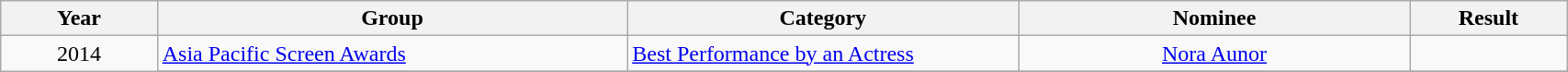<table width="90%" class="wikitable sortable">
<tr>
<th width="10%">Year</th>
<th width="30%">Group</th>
<th width="25%">Category</th>
<th width="25%">Nominee</th>
<th width="10%">Result</th>
</tr>
<tr>
<td rowspan="5" align="center">2014</td>
<td align="left"><a href='#'>Asia Pacific Screen Awards</a></td>
<td align="left"><a href='#'>Best Performance by an Actress</a></td>
<td align="center"><a href='#'>Nora Aunor</a></td>
<td></td>
</tr>
<tr>
</tr>
</table>
